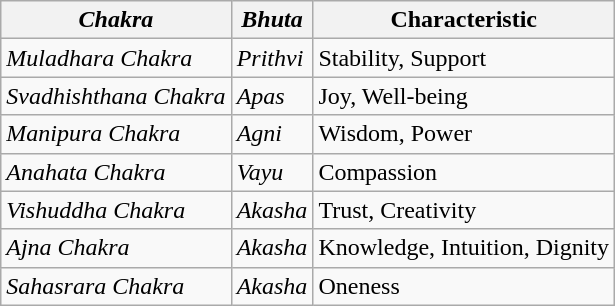<table class="wikitable">
<tr>
<th><em>Chakra</em></th>
<th><em>Bhuta</em></th>
<th>Characteristic</th>
</tr>
<tr>
<td><em>Muladhara Chakra</em></td>
<td><em>Prithvi</em></td>
<td>Stability, Support</td>
</tr>
<tr>
<td><em>Svadhishthana Chakra</em></td>
<td><em>Apas</em></td>
<td>Joy, Well-being</td>
</tr>
<tr>
<td><em>Manipura Chakra</em></td>
<td><em>Agni</em></td>
<td>Wisdom, Power</td>
</tr>
<tr>
<td><em>Anahata Chakra</em></td>
<td><em>Vayu</em></td>
<td>Compassion</td>
</tr>
<tr>
<td><em>Vishuddha Chakra</em></td>
<td><em>Akasha</em></td>
<td>Trust, Creativity</td>
</tr>
<tr>
<td><em>Ajna Chakra</em></td>
<td><em>Akasha</em></td>
<td>Knowledge, Intuition, Dignity</td>
</tr>
<tr>
<td><em>Sahasrara Chakra</em></td>
<td><em>Akasha</em></td>
<td>Oneness</td>
</tr>
</table>
